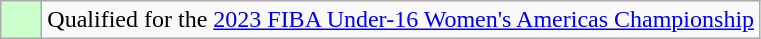<table class="wikitable">
<tr>
<td width=20px bgcolor="#ccffcc"></td>
<td>Qualified for the <a href='#'>2023 FIBA Under-16 Women's Americas Championship</a></td>
</tr>
</table>
